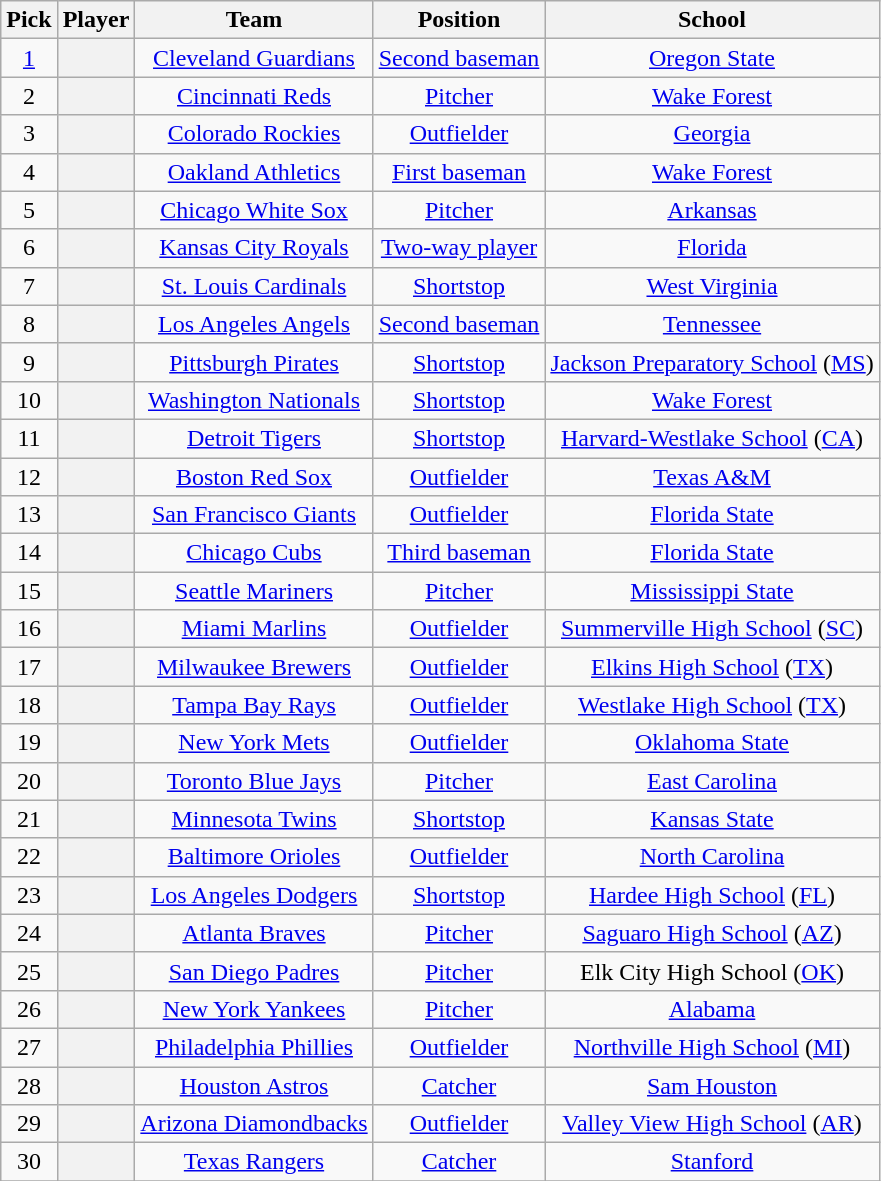<table class="wikitable sortable plainrowheaders" style="text-align:center; width=74%">
<tr>
<th scope="col">Pick</th>
<th scope="col">Player</th>
<th scope="col">Team</th>
<th scope="col">Position</th>
<th scope="col">School</th>
</tr>
<tr>
<td><a href='#'>1</a></td>
<th scope="row" style="text-align:center"></th>
<td><a href='#'>Cleveland Guardians</a></td>
<td><a href='#'>Second baseman</a></td>
<td><a href='#'>Oregon State</a></td>
</tr>
<tr>
<td>2</td>
<th scope="row" style="text-align:center"></th>
<td><a href='#'>Cincinnati Reds</a></td>
<td><a href='#'>Pitcher</a></td>
<td><a href='#'>Wake Forest</a></td>
</tr>
<tr>
<td>3</td>
<th scope="row" style="text-align:center"></th>
<td><a href='#'>Colorado Rockies</a></td>
<td><a href='#'>Outfielder</a></td>
<td><a href='#'>Georgia</a></td>
</tr>
<tr>
<td>4</td>
<th scope="row" style="text-align:center"></th>
<td><a href='#'>Oakland Athletics</a></td>
<td><a href='#'>First baseman</a></td>
<td><a href='#'>Wake Forest</a></td>
</tr>
<tr>
<td>5</td>
<th scope="row" style="text-align:center"></th>
<td><a href='#'>Chicago White Sox</a></td>
<td><a href='#'>Pitcher</a></td>
<td><a href='#'>Arkansas</a></td>
</tr>
<tr>
<td>6</td>
<th scope="row" style="text-align:center"></th>
<td><a href='#'>Kansas City Royals</a></td>
<td><a href='#'>Two-way player</a></td>
<td><a href='#'>Florida</a></td>
</tr>
<tr>
<td>7</td>
<th scope="row" style="text-align:center"></th>
<td><a href='#'>St. Louis Cardinals</a></td>
<td><a href='#'>Shortstop</a></td>
<td><a href='#'>West Virginia</a></td>
</tr>
<tr>
<td>8</td>
<th scope="row" style="text-align:center"></th>
<td><a href='#'>Los Angeles Angels</a></td>
<td><a href='#'>Second baseman</a></td>
<td><a href='#'>Tennessee</a></td>
</tr>
<tr>
<td>9</td>
<th scope="row" style="text-align:center"></th>
<td><a href='#'>Pittsburgh Pirates</a></td>
<td><a href='#'>Shortstop</a></td>
<td><a href='#'>Jackson Preparatory School</a> (<a href='#'>MS</a>)</td>
</tr>
<tr>
<td>10</td>
<th scope="row" style="text-align:center"></th>
<td><a href='#'>Washington Nationals</a></td>
<td><a href='#'>Shortstop</a></td>
<td><a href='#'>Wake Forest</a></td>
</tr>
<tr>
<td>11</td>
<th scope="row" style="text-align:center"></th>
<td><a href='#'>Detroit Tigers</a></td>
<td><a href='#'>Shortstop</a></td>
<td><a href='#'>Harvard-Westlake School</a> (<a href='#'>CA</a>)</td>
</tr>
<tr>
<td>12</td>
<th scope="row" style="text-align:center"></th>
<td><a href='#'>Boston Red Sox</a></td>
<td><a href='#'>Outfielder</a></td>
<td><a href='#'>Texas A&M</a></td>
</tr>
<tr>
<td>13</td>
<th scope="row" style="text-align:center"></th>
<td><a href='#'>San Francisco Giants</a></td>
<td><a href='#'>Outfielder</a></td>
<td><a href='#'>Florida State</a></td>
</tr>
<tr>
<td>14</td>
<th scope="row" style="text-align:center"></th>
<td><a href='#'>Chicago Cubs</a></td>
<td><a href='#'>Third baseman</a></td>
<td><a href='#'>Florida State</a></td>
</tr>
<tr>
<td>15</td>
<th scope="row" style="text-align:center"></th>
<td><a href='#'>Seattle Mariners</a></td>
<td><a href='#'>Pitcher</a></td>
<td><a href='#'>Mississippi State</a></td>
</tr>
<tr>
<td>16</td>
<th scope="row" style="text-align:center"></th>
<td><a href='#'>Miami Marlins</a></td>
<td><a href='#'>Outfielder</a></td>
<td><a href='#'>Summerville High School</a> (<a href='#'>SC</a>)</td>
</tr>
<tr>
<td>17</td>
<th scope="row" style="text-align:center"></th>
<td><a href='#'>Milwaukee Brewers</a></td>
<td><a href='#'>Outfielder</a></td>
<td><a href='#'>Elkins High School</a> (<a href='#'>TX</a>)</td>
</tr>
<tr>
<td>18</td>
<th scope="row" style="text-align:center"></th>
<td><a href='#'>Tampa Bay Rays</a></td>
<td><a href='#'>Outfielder</a></td>
<td><a href='#'>Westlake High School</a> (<a href='#'>TX</a>)</td>
</tr>
<tr>
<td>19</td>
<th scope="row" style="text-align:center"></th>
<td><a href='#'>New York Mets</a></td>
<td><a href='#'>Outfielder</a></td>
<td><a href='#'>Oklahoma State</a></td>
</tr>
<tr>
<td>20</td>
<th scope="row" style="text-align:center"></th>
<td><a href='#'>Toronto Blue Jays</a></td>
<td><a href='#'>Pitcher</a></td>
<td><a href='#'>East Carolina</a></td>
</tr>
<tr>
<td>21</td>
<th scope="row" style="text-align:center"></th>
<td><a href='#'>Minnesota Twins</a></td>
<td><a href='#'>Shortstop</a></td>
<td><a href='#'>Kansas State</a></td>
</tr>
<tr>
<td>22</td>
<th scope="row" style="text-align:center"></th>
<td><a href='#'>Baltimore Orioles</a></td>
<td><a href='#'>Outfielder</a></td>
<td><a href='#'>North Carolina</a></td>
</tr>
<tr>
<td>23</td>
<th scope="row" style="text-align:center"></th>
<td><a href='#'>Los Angeles Dodgers</a></td>
<td><a href='#'>Shortstop</a></td>
<td><a href='#'>Hardee High School</a> (<a href='#'>FL</a>)</td>
</tr>
<tr>
<td>24</td>
<th scope="row" style="text-align:center"></th>
<td><a href='#'>Atlanta Braves</a></td>
<td><a href='#'>Pitcher</a></td>
<td><a href='#'>Saguaro High School</a> (<a href='#'>AZ</a>)</td>
</tr>
<tr>
<td>25</td>
<th scope="row" style="text-align:center"></th>
<td><a href='#'>San Diego Padres</a></td>
<td><a href='#'>Pitcher</a></td>
<td>Elk City High School (<a href='#'>OK</a>)</td>
</tr>
<tr>
<td>26</td>
<th scope="row" style="text-align:center"></th>
<td><a href='#'>New York Yankees</a></td>
<td><a href='#'>Pitcher</a></td>
<td><a href='#'>Alabama</a></td>
</tr>
<tr>
<td>27</td>
<th scope="row" style="text-align:center"></th>
<td><a href='#'>Philadelphia Phillies</a></td>
<td><a href='#'>Outfielder</a></td>
<td><a href='#'>Northville High School</a> (<a href='#'>MI</a>)</td>
</tr>
<tr>
<td>28</td>
<th scope="row" style="text-align:center"></th>
<td><a href='#'>Houston Astros</a></td>
<td><a href='#'>Catcher</a></td>
<td><a href='#'>Sam Houston</a></td>
</tr>
<tr>
<td>29</td>
<th scope="row" style="text-align:center"></th>
<td><a href='#'>Arizona Diamondbacks</a></td>
<td><a href='#'>Outfielder</a></td>
<td><a href='#'>Valley View High School</a> (<a href='#'>AR</a>)</td>
</tr>
<tr>
<td>30</td>
<th scope="row" style="text-align:center"></th>
<td><a href='#'>Texas Rangers</a></td>
<td><a href='#'>Catcher</a></td>
<td><a href='#'>Stanford</a></td>
</tr>
<tr>
</tr>
</table>
